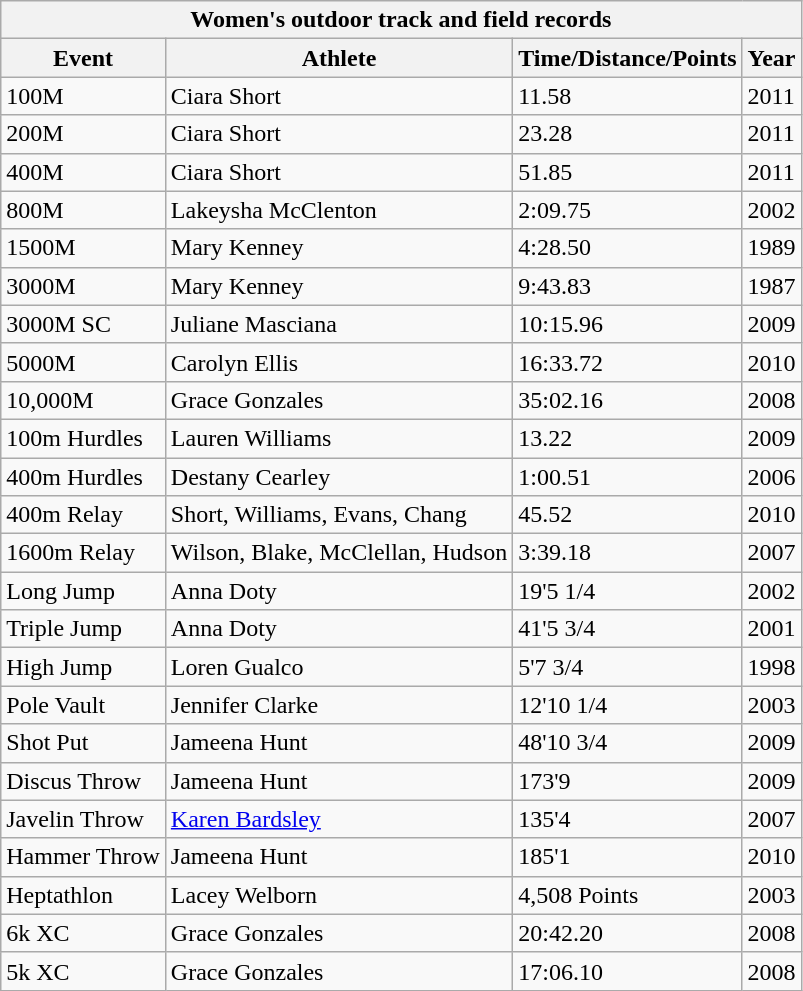<table class="wikitable sortable">
<tr>
<th colspan=4>Women's outdoor track and field records</th>
</tr>
<tr>
<th>Event</th>
<th>Athlete</th>
<th>Time/Distance/Points</th>
<th>Year</th>
</tr>
<tr>
<td>100M</td>
<td>Ciara Short</td>
<td>11.58</td>
<td>2011</td>
</tr>
<tr>
<td>200M</td>
<td>Ciara Short</td>
<td>23.28</td>
<td>2011</td>
</tr>
<tr>
<td>400M</td>
<td>Ciara Short</td>
<td>51.85</td>
<td>2011</td>
</tr>
<tr>
<td>800M</td>
<td>Lakeysha McClenton</td>
<td>2:09.75</td>
<td>2002</td>
</tr>
<tr>
<td>1500M</td>
<td>Mary Kenney</td>
<td>4:28.50</td>
<td>1989</td>
</tr>
<tr>
<td>3000M</td>
<td>Mary Kenney</td>
<td>9:43.83</td>
<td>1987</td>
</tr>
<tr>
<td>3000M SC</td>
<td>Juliane Masciana</td>
<td>10:15.96</td>
<td>2009</td>
</tr>
<tr>
<td>5000M</td>
<td>Carolyn Ellis</td>
<td>16:33.72</td>
<td>2010</td>
</tr>
<tr>
<td>10,000M</td>
<td>Grace Gonzales</td>
<td>35:02.16</td>
<td>2008</td>
</tr>
<tr>
<td>100m Hurdles</td>
<td Lauren Williams (athlete)>Lauren Williams</td>
<td>13.22</td>
<td>2009</td>
</tr>
<tr>
<td>400m Hurdles</td>
<td>Destany Cearley</td>
<td>1:00.51</td>
<td>2006</td>
</tr>
<tr>
<td>400m Relay</td>
<td>Short, Williams, Evans, Chang</td>
<td>45.52</td>
<td>2010</td>
</tr>
<tr>
<td>1600m Relay</td>
<td>Wilson, Blake, McClellan, Hudson</td>
<td>3:39.18</td>
<td>2007</td>
</tr>
<tr>
<td>Long Jump</td>
<td>Anna Doty</td>
<td>19'5 1/4</td>
<td>2002</td>
</tr>
<tr>
<td>Triple Jump</td>
<td>Anna Doty</td>
<td>41'5 3/4</td>
<td>2001</td>
</tr>
<tr>
<td>High Jump</td>
<td>Loren Gualco</td>
<td>5'7 3/4</td>
<td>1998</td>
</tr>
<tr>
<td>Pole Vault</td>
<td>Jennifer Clarke</td>
<td>12'10 1/4</td>
<td>2003</td>
</tr>
<tr>
<td>Shot Put</td>
<td>Jameena Hunt</td>
<td>48'10 3/4</td>
<td>2009</td>
</tr>
<tr>
<td>Discus Throw</td>
<td>Jameena Hunt</td>
<td>173'9</td>
<td>2009</td>
</tr>
<tr>
<td>Javelin Throw</td>
<td><a href='#'>Karen Bardsley</a></td>
<td>135'4</td>
<td>2007</td>
</tr>
<tr>
<td>Hammer Throw</td>
<td>Jameena Hunt</td>
<td>185'1</td>
<td>2010</td>
</tr>
<tr>
<td>Heptathlon</td>
<td>Lacey Welborn</td>
<td>4,508 Points</td>
<td>2003</td>
</tr>
<tr>
<td>6k XC</td>
<td>Grace Gonzales</td>
<td>20:42.20</td>
<td>2008</td>
</tr>
<tr>
<td>5k XC</td>
<td>Grace Gonzales</td>
<td>17:06.10</td>
<td>2008</td>
</tr>
</table>
